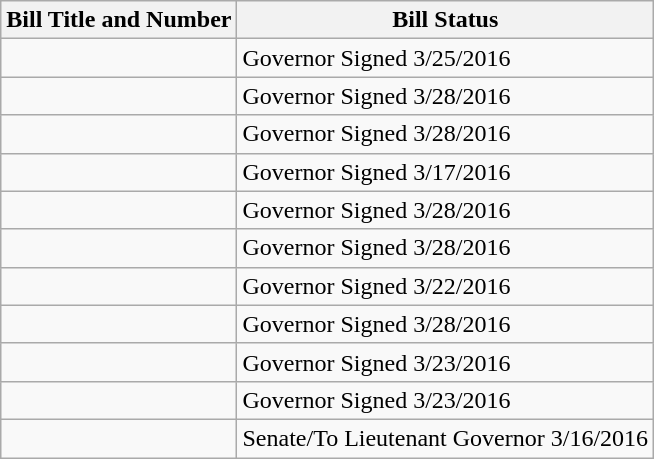<table class="wikitable">
<tr>
<th>Bill Title and Number</th>
<th>Bill Status</th>
</tr>
<tr>
<td></td>
<td>Governor Signed 3/25/2016</td>
</tr>
<tr>
<td></td>
<td>Governor Signed 3/28/2016</td>
</tr>
<tr>
<td></td>
<td>Governor Signed 3/28/2016</td>
</tr>
<tr>
<td></td>
<td>Governor Signed 3/17/2016</td>
</tr>
<tr>
<td></td>
<td>Governor Signed 3/28/2016</td>
</tr>
<tr>
<td></td>
<td>Governor Signed 3/28/2016</td>
</tr>
<tr>
<td></td>
<td>Governor Signed 3/22/2016</td>
</tr>
<tr>
<td></td>
<td>Governor Signed 3/28/2016</td>
</tr>
<tr>
<td></td>
<td>Governor Signed 3/23/2016</td>
</tr>
<tr>
<td></td>
<td>Governor Signed 3/23/2016</td>
</tr>
<tr>
<td></td>
<td>Senate/To Lieutenant Governor 3/16/2016</td>
</tr>
</table>
